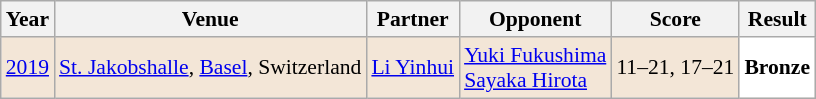<table class="sortable wikitable" style="font-size: 90%;">
<tr>
<th>Year</th>
<th>Venue</th>
<th>Partner</th>
<th>Opponent</th>
<th>Score</th>
<th>Result</th>
</tr>
<tr style="background:#F3E6D7">
<td align="center"><a href='#'>2019</a></td>
<td align="left"><a href='#'>St. Jakobshalle</a>, <a href='#'>Basel</a>, Switzerland</td>
<td align="left"> <a href='#'>Li Yinhui</a></td>
<td align="left"> <a href='#'>Yuki Fukushima</a><br> <a href='#'>Sayaka Hirota</a></td>
<td align="left">11–21, 17–21</td>
<td style="text-align:left; background:white"> <strong>Bronze</strong></td>
</tr>
</table>
